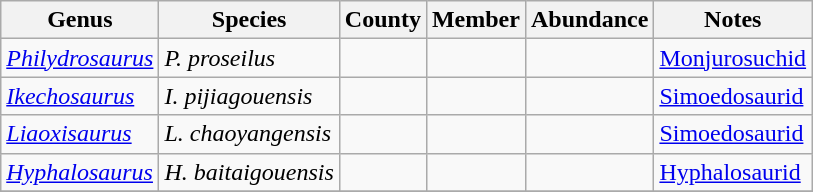<table class="wikitable" align="center">
<tr>
<th>Genus</th>
<th>Species</th>
<th>County</th>
<th>Member</th>
<th>Abundance</th>
<th>Notes</th>
</tr>
<tr>
<td><em><a href='#'>Philydrosaurus</a></em></td>
<td><em>P. proseilus</em></td>
<td></td>
<td></td>
<td></td>
<td><a href='#'>Monjurosuchid</a></td>
</tr>
<tr>
<td><em><a href='#'>Ikechosaurus</a></em></td>
<td><em>I. pijiagouensis</em></td>
<td></td>
<td></td>
<td></td>
<td><a href='#'>Simoedosaurid</a></td>
</tr>
<tr>
<td><em><a href='#'>Liaoxisaurus</a></em></td>
<td><em>L. chaoyangensis</em></td>
<td></td>
<td></td>
<td></td>
<td><a href='#'>Simoedosaurid</a></td>
</tr>
<tr>
<td><em><a href='#'>Hyphalosaurus</a></em></td>
<td><em>H. baitaigouensis</em></td>
<td></td>
<td></td>
<td></td>
<td><a href='#'>Hyphalosaurid</a></td>
</tr>
<tr>
</tr>
</table>
